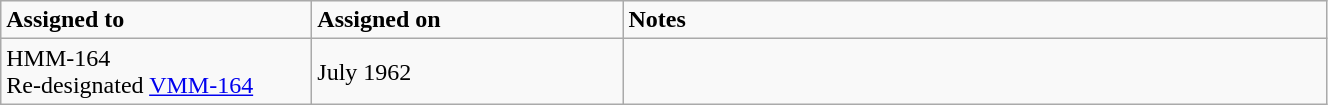<table class="wikitable" style="width: 70%;">
<tr>
<td style="width: 200px;"><strong>Assigned to</strong></td>
<td style="width: 200px;"><strong>Assigned on</strong></td>
<td><strong>Notes</strong></td>
</tr>
<tr>
<td>HMM-164<br>Re-designated <a href='#'>VMM-164</a></td>
<td>July 1962</td>
<td></td>
</tr>
</table>
